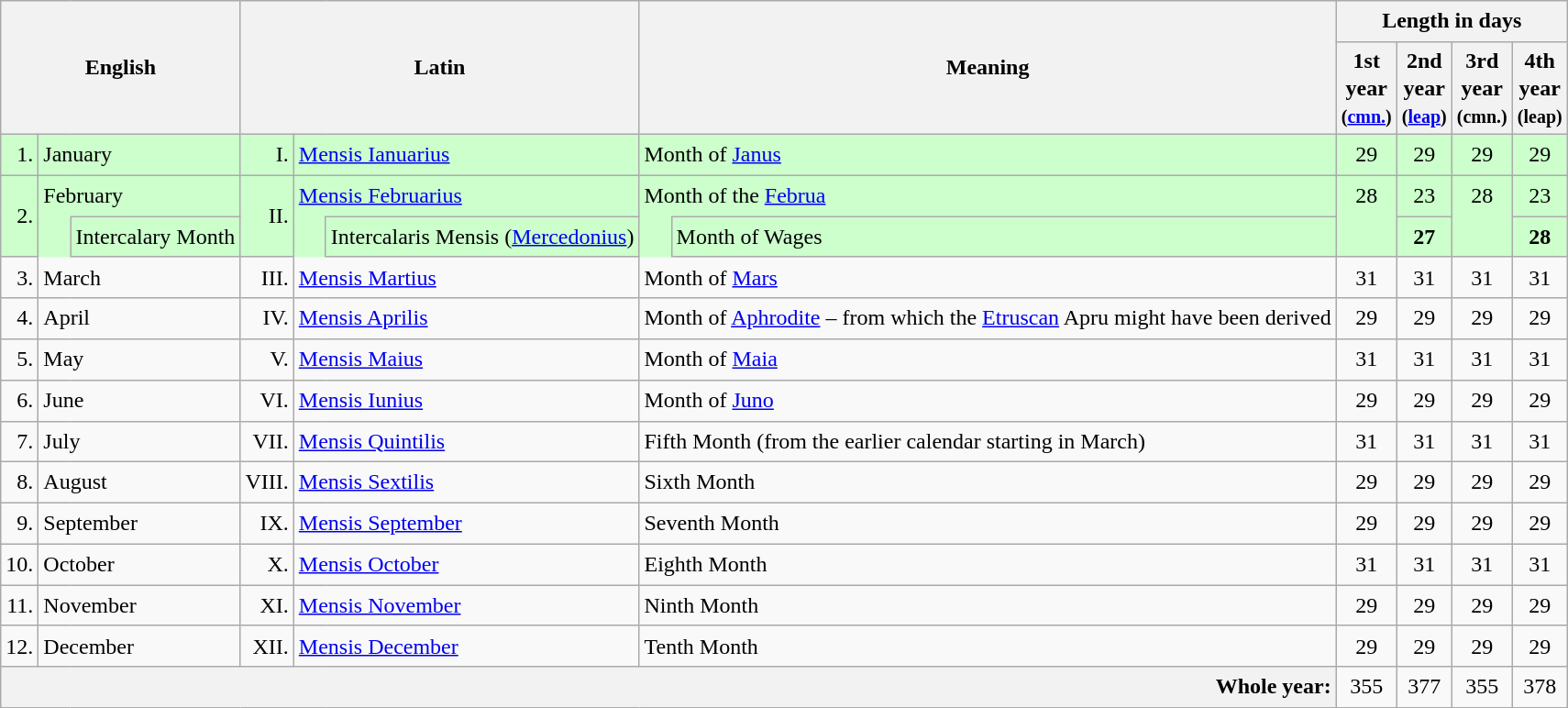<table class="wikitable" style="margin:.5em auto;line-height:1.4">
<tr>
<th scope="col" colspan="3" rowspan="2">English</th>
<th scope="col" colspan="3" rowspan="2">Latin</th>
<th scope="col" colspan="2" rowspan="2">Meaning</th>
<th scope="col" colspan="4">Length in days</th>
</tr>
<tr>
<th scope="col" style="line-height:1.25">1st<br> year<br> <small>(<a href='#'>cmn.</a>)</small></th>
<th scope="col" style="line-height:1.25">2nd<br> year<br> <small>(<a href='#'>leap</a>)</small></th>
<th scope="col" style="line-height:1.25">3rd<br> year<br> <small>(cmn.)</small></th>
<th scope="col" style="line-height:1.25">4th<br> year<br> <small>(leap)</small></th>
</tr>
<tr style="background:#CFC">
<td style="text-align:right">1.</td>
<td colspan="2">January</td>
<td style="text-align:right">I.</td>
<td colspan="2"><a href='#'>Mensis Ianuarius</a></td>
<td colspan="2">Month of <a href='#'>Janus</a></td>
<td style="text-align:center">29</td>
<td style="text-align:center">29</td>
<td style="text-align:center">29</td>
<td style="text-align:center">29</td>
</tr>
<tr style="background:#CFC">
<td rowspan="2" style="text-align:right">2.</td>
<td colspan="2">February</td>
<td rowspan="2" style="text-align:right">II.</td>
<td colspan="2"><a href='#'>Mensis Februarius</a></td>
<td colspan="2">Month of the <a href='#'>Februa</a></td>
<td style="text-align:center">28</td>
<td style="text-align:center">23</td>
<td style="text-align:center">28</td>
<td style="text-align:center">23</td>
</tr>
<tr style="background:#CFC">
<td style="border-top:hidden;border-bottom:hidden;width:1em"> </td>
<td>Intercalary Month</td>
<td style="border-top:hidden;border-bottom:hidden;width:1em"> </td>
<td>Intercalaris Mensis (<a href='#'>Mercedonius</a>)</td>
<td style="border-top:hidden;border-bottom:hidden;width:1em"> </td>
<td>Month of Wages</td>
<td style="border-top:hidden;text-align:center"> </td>
<td style="text-align:center"><strong>27</strong></td>
<td style="border-top:hidden;text-align:center"> </td>
<td style="text-align:center"><strong>28</strong></td>
</tr>
<tr>
<td style="text-align:right">3.</td>
<td colspan="2">March</td>
<td style="text-align:right">III.</td>
<td colspan="2"><a href='#'>Mensis Martius</a></td>
<td colspan="2">Month of <a href='#'>Mars</a></td>
<td style="text-align:center">31</td>
<td style="text-align:center">31</td>
<td style="text-align:center">31</td>
<td style="text-align:center">31</td>
</tr>
<tr>
<td style="text-align:right">4.</td>
<td colspan="2">April</td>
<td style="text-align:right">IV.</td>
<td colspan="2"><a href='#'>Mensis Aprilis</a></td>
<td colspan="2">Month of <a href='#'>Aphrodite</a> – from which the <a href='#'>Etruscan</a> Apru might have been derived</td>
<td style="text-align:center">29</td>
<td style="text-align:center">29</td>
<td style="text-align:center">29</td>
<td style="text-align:center">29</td>
</tr>
<tr>
<td style="text-align:right">5.</td>
<td colspan="2">May</td>
<td style="text-align:right">V.</td>
<td colspan="2"><a href='#'>Mensis Maius</a></td>
<td colspan="2">Month of <a href='#'>Maia</a></td>
<td style="text-align:center">31</td>
<td style="text-align:center">31</td>
<td style="text-align:center">31</td>
<td style="text-align:center">31</td>
</tr>
<tr>
<td style="text-align:right">6.</td>
<td colspan="2">June</td>
<td style="text-align:right">VI.</td>
<td colspan="2"><a href='#'>Mensis Iunius</a></td>
<td colspan="2">Month of <a href='#'>Juno</a></td>
<td style="text-align:center">29</td>
<td style="text-align:center">29</td>
<td style="text-align:center">29</td>
<td style="text-align:center">29</td>
</tr>
<tr>
<td style="text-align:right">7.</td>
<td colspan="2">July</td>
<td style="text-align:right">VII.</td>
<td colspan="2"><a href='#'>Mensis Quintilis</a></td>
<td colspan="2">Fifth Month (from the earlier calendar starting in March)</td>
<td style="text-align:center">31</td>
<td style="text-align:center">31</td>
<td style="text-align:center">31</td>
<td style="text-align:center">31</td>
</tr>
<tr>
<td style="text-align:right">8.</td>
<td colspan="2">August</td>
<td style="text-align:right">VIII.</td>
<td colspan="2"><a href='#'>Mensis Sextilis</a></td>
<td colspan="2">Sixth Month</td>
<td style="text-align:center">29</td>
<td style="text-align:center">29</td>
<td style="text-align:center">29</td>
<td style="text-align:center">29</td>
</tr>
<tr>
<td style="text-align:right">9.</td>
<td colspan="2">September</td>
<td style="text-align:right">IX.</td>
<td colspan="2"><a href='#'>Mensis September</a></td>
<td colspan="2">Seventh Month</td>
<td style="text-align:center">29</td>
<td style="text-align:center">29</td>
<td style="text-align:center">29</td>
<td style="text-align:center">29</td>
</tr>
<tr>
<td style="text-align:right">10.</td>
<td colspan="2">October</td>
<td style="text-align:right">X.</td>
<td colspan="2"><a href='#'>Mensis October</a></td>
<td colspan="2">Eighth Month</td>
<td style="text-align:center">31</td>
<td style="text-align:center">31</td>
<td style="text-align:center">31</td>
<td style="text-align:center">31</td>
</tr>
<tr>
<td style="text-align:right">11.</td>
<td colspan="2">November</td>
<td style="text-align:right">XI.</td>
<td colspan="2"><a href='#'>Mensis November</a></td>
<td colspan="2">Ninth Month</td>
<td style="text-align:center">29</td>
<td style="text-align:center">29</td>
<td style="text-align:center">29</td>
<td style="text-align:center">29</td>
</tr>
<tr>
<td style="text-align:right">12.</td>
<td colspan="2">December</td>
<td style="text-align:right">XII.</td>
<td colspan="2"><a href='#'>Mensis December</a></td>
<td colspan="2">Tenth Month</td>
<td style="text-align:center">29</td>
<td style="text-align:center">29</td>
<td style="text-align:center">29</td>
<td style="text-align:center">29</td>
</tr>
<tr>
<th scope="row" colspan="8" style="text-align:right">Whole year:</th>
<td style="text-align:center">355</td>
<td style="text-align:center">377</td>
<td style="text-align:center">355</td>
<td style="text-align:center">378</td>
</tr>
</table>
